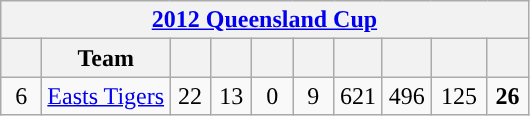<table class="wikitable" style="text-align:center;">
<tr>
<th colspan="11"><a href='#'>2012 Queensland Cup</a></th>
</tr>
<tr>
<th width="20"></th>
<th>Team</th>
<th width="20"></th>
<th width="20"></th>
<th width="20"></th>
<th width="20"></th>
<th width="25"></th>
<th width="25"></th>
<th width="30"></th>
<th width="20"></th>
</tr>
<tr style="background:">
<td>6</td>
<td style="text-align:left;"> <a href='#'>Easts Tigers</a></td>
<td>22</td>
<td>13</td>
<td>0</td>
<td>9</td>
<td>621</td>
<td>496</td>
<td>125</td>
<td><strong>26</strong></td>
</tr>
</table>
